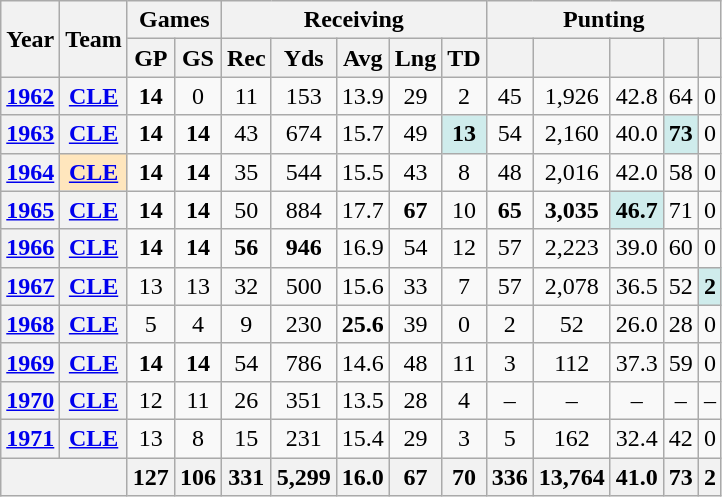<table class="wikitable" style="text-align:center;">
<tr>
<th rowspan="2">Year</th>
<th rowspan="2">Team</th>
<th colspan="2">Games</th>
<th colspan="5">Receiving</th>
<th colspan="5">Punting</th>
</tr>
<tr>
<th>GP</th>
<th>GS</th>
<th>Rec</th>
<th>Yds</th>
<th>Avg</th>
<th>Lng</th>
<th>TD</th>
<th></th>
<th></th>
<th></th>
<th></th>
<th></th>
</tr>
<tr>
<th><a href='#'>1962</a></th>
<th><a href='#'>CLE</a></th>
<td><strong>14</strong></td>
<td>0</td>
<td>11</td>
<td>153</td>
<td>13.9</td>
<td>29</td>
<td>2</td>
<td>45</td>
<td>1,926</td>
<td>42.8</td>
<td>64</td>
<td>0</td>
</tr>
<tr>
<th><a href='#'>1963</a></th>
<th><a href='#'>CLE</a></th>
<td><strong>14</strong></td>
<td><strong>14</strong></td>
<td>43</td>
<td>674</td>
<td>15.7</td>
<td>49</td>
<td style="background:#cfecec;"><strong>13</strong></td>
<td>54</td>
<td>2,160</td>
<td>40.0</td>
<td style="background:#cfecec;"><strong>73</strong></td>
<td>0</td>
</tr>
<tr>
<th><a href='#'>1964</a></th>
<th style="background:#ffe6bd;"><a href='#'>CLE</a></th>
<td><strong>14</strong></td>
<td><strong>14</strong></td>
<td>35</td>
<td>544</td>
<td>15.5</td>
<td>43</td>
<td>8</td>
<td>48</td>
<td>2,016</td>
<td>42.0</td>
<td>58</td>
<td>0</td>
</tr>
<tr>
<th><a href='#'>1965</a></th>
<th><a href='#'>CLE</a></th>
<td><strong>14</strong></td>
<td><strong>14</strong></td>
<td>50</td>
<td>884</td>
<td>17.7</td>
<td><strong>67</strong></td>
<td>10</td>
<td><strong>65</strong></td>
<td><strong>3,035</strong></td>
<td style="background:#cfecec;"><strong>46.7</strong></td>
<td>71</td>
<td>0</td>
</tr>
<tr>
<th><a href='#'>1966</a></th>
<th><a href='#'>CLE</a></th>
<td><strong>14</strong></td>
<td><strong>14</strong></td>
<td><strong>56</strong></td>
<td><strong>946</strong></td>
<td>16.9</td>
<td>54</td>
<td>12</td>
<td>57</td>
<td>2,223</td>
<td>39.0</td>
<td>60</td>
<td>0</td>
</tr>
<tr>
<th><a href='#'>1967</a></th>
<th><a href='#'>CLE</a></th>
<td>13</td>
<td>13</td>
<td>32</td>
<td>500</td>
<td>15.6</td>
<td>33</td>
<td>7</td>
<td>57</td>
<td>2,078</td>
<td>36.5</td>
<td>52</td>
<td style="background:#cfecec;"><strong>2</strong></td>
</tr>
<tr>
<th><a href='#'>1968</a></th>
<th><a href='#'>CLE</a></th>
<td>5</td>
<td>4</td>
<td>9</td>
<td>230</td>
<td><strong>25.6</strong></td>
<td>39</td>
<td>0</td>
<td>2</td>
<td>52</td>
<td>26.0</td>
<td>28</td>
<td>0</td>
</tr>
<tr>
<th><a href='#'>1969</a></th>
<th><a href='#'>CLE</a></th>
<td><strong>14</strong></td>
<td><strong>14</strong></td>
<td>54</td>
<td>786</td>
<td>14.6</td>
<td>48</td>
<td>11</td>
<td>3</td>
<td>112</td>
<td>37.3</td>
<td>59</td>
<td>0</td>
</tr>
<tr>
<th><a href='#'>1970</a></th>
<th><a href='#'>CLE</a></th>
<td>12</td>
<td>11</td>
<td>26</td>
<td>351</td>
<td>13.5</td>
<td>28</td>
<td>4</td>
<td>–</td>
<td>–</td>
<td>–</td>
<td>–</td>
<td>–</td>
</tr>
<tr>
<th><a href='#'>1971</a></th>
<th><a href='#'>CLE</a></th>
<td>13</td>
<td>8</td>
<td>15</td>
<td>231</td>
<td>15.4</td>
<td>29</td>
<td>3</td>
<td>5</td>
<td>162</td>
<td>32.4</td>
<td>42</td>
<td>0</td>
</tr>
<tr>
<th colspan="2"></th>
<th>127</th>
<th>106</th>
<th>331</th>
<th>5,299</th>
<th>16.0</th>
<th>67</th>
<th>70</th>
<th>336</th>
<th>13,764</th>
<th>41.0</th>
<th>73</th>
<th>2</th>
</tr>
</table>
